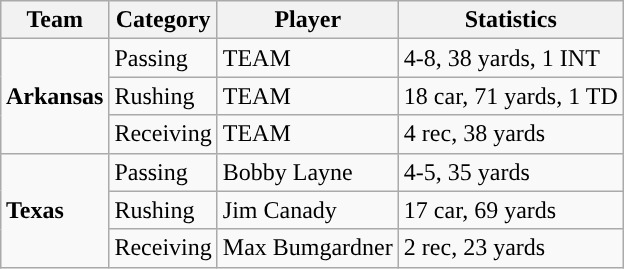<table class="wikitable" style="float: right;">
<tr>
<th>Team</th>
<th>Category</th>
<th>Player</th>
<th>Statistics</th>
</tr>
<tr>
<td rowspan=3><strong>Arkansas</strong></td>
<td>Passing</td>
<td>TEAM</td>
<td>4-8, 38 yards, 1 INT</td>
</tr>
<tr>
<td>Rushing</td>
<td>TEAM</td>
<td>18 car, 71 yards, 1 TD</td>
</tr>
<tr>
<td>Receiving</td>
<td>TEAM</td>
<td>4 rec, 38 yards</td>
</tr>
<tr>
<td rowspan=3><strong>Texas</strong></td>
<td>Passing</td>
<td>Bobby Layne</td>
<td>4-5, 35 yards</td>
</tr>
<tr>
<td>Rushing</td>
<td>Jim Canady</td>
<td>17 car, 69 yards</td>
</tr>
<tr>
<td>Receiving</td>
<td>Max Bumgardner</td>
<td>2 rec, 23 yards</td>
</tr>
</table>
